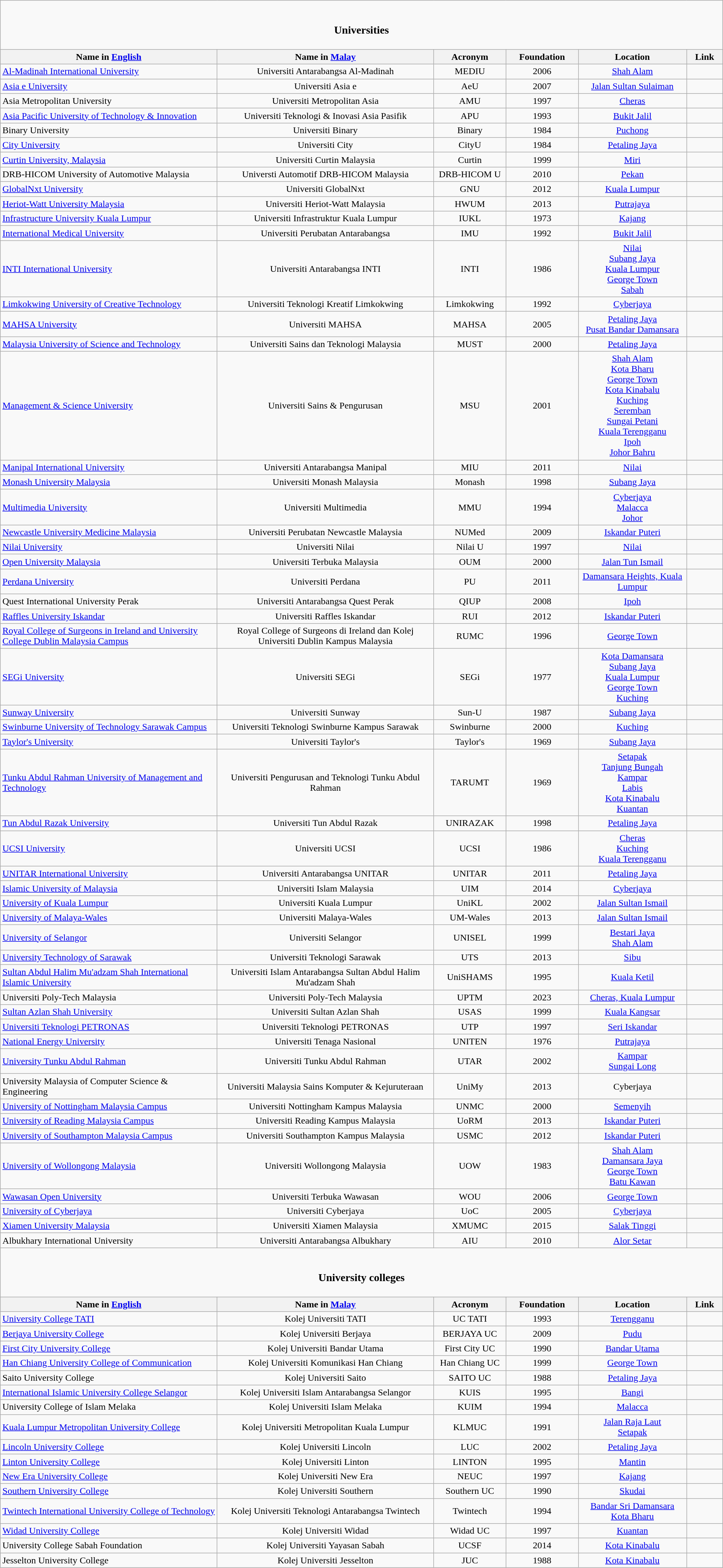<table class=wikitable>
<tr>
<td colspan=6 align=center><br><h3>Universities</h3></td>
</tr>
<tr>
<th>Name in <a href='#'>English</a></th>
<th>Name in <a href='#'>Malay</a></th>
<th>Acronym</th>
<th>Foundation</th>
<th>Location</th>
<th class="unsortable">Link</th>
</tr>
<tr>
<td width="30%"><a href='#'>Al-Madinah International University</a></td>
<td width="30%" align="center">Universiti Antarabangsa Al-Madinah</td>
<td width="10%" align="center">MEDIU</td>
<td width="10%" align="center">2006</td>
<td width="15%" align="center"><a href='#'>Shah Alam</a></td>
<td width="5%" align="center"></td>
</tr>
<tr>
<td width="30%"><a href='#'>Asia e University</a></td>
<td width="30%" align="center">Universiti Asia e</td>
<td width="10%" align="center">AeU</td>
<td width="10%" align="center">2007</td>
<td width="15%" align="center"><a href='#'>Jalan Sultan Sulaiman</a></td>
<td width="5%" align="center"></td>
</tr>
<tr>
<td width="30%">Asia Metropolitan University</td>
<td width="30%" align="center">Universiti Metropolitan Asia</td>
<td width="10%" align="center">AMU</td>
<td width="10%" align="center">1997</td>
<td width="15%" align="center"><a href='#'>Cheras</a></td>
<td width="5%" align="center"></td>
</tr>
<tr>
<td width="30%"><a href='#'>Asia Pacific University of Technology & Innovation</a></td>
<td width="30%" align="center">Universiti Teknologi & Inovasi Asia Pasifik</td>
<td width="10%" align="center">APU</td>
<td width="10%" align="center">1993</td>
<td width="15%" align="center"><a href='#'>Bukit Jalil</a></td>
<td width="5%" align="center"></td>
</tr>
<tr>
<td width="30%">Binary University</td>
<td width="30%" align="center">Universiti Binary</td>
<td width="10%" align="center">Binary</td>
<td width="10%" align="center">1984</td>
<td width="15%" align="center"><a href='#'>Puchong</a></td>
<td width="5%" align="center"></td>
</tr>
<tr>
<td width="30%"><a href='#'>City University</a></td>
<td width="30%" align="center">Universiti City</td>
<td width="10%" align="center">CityU</td>
<td width="10%" align="center">1984</td>
<td width="15%" align="center"><a href='#'>Petaling Jaya</a></td>
<td width="5%" align="center"></td>
</tr>
<tr>
<td width="30%"><a href='#'>Curtin University, Malaysia</a></td>
<td width="30%" align="center">Universiti Curtin Malaysia</td>
<td width="10%" align="center">Curtin</td>
<td width="10%" align="center">1999</td>
<td width="15%" align="center"><a href='#'>Miri</a></td>
<td width="5%" align="center"></td>
</tr>
<tr>
<td width="30%">DRB-HICOM University of Automotive Malaysia</td>
<td width="30%" align="center">Universti Automotif DRB-HICOM Malaysia</td>
<td width="10%" align="center">DRB-HICOM U</td>
<td width="10%" align="center">2010</td>
<td width="15%" align="center"><a href='#'>Pekan</a></td>
<td width="5%" align="center"></td>
</tr>
<tr>
<td width="30%"><a href='#'>GlobalNxt University</a></td>
<td width="30%" align="center">Universiti GlobalNxt</td>
<td width="10%" align="center">GNU</td>
<td width="10%" align="center">2012</td>
<td width="15%" align="center"><a href='#'>Kuala Lumpur</a></td>
<td width="5%" align="center"></td>
</tr>
<tr>
<td width="30%"><a href='#'>Heriot-Watt University Malaysia</a></td>
<td width="30%" align="center">Universiti Heriot-Watt Malaysia</td>
<td width="10%" align="center">HWUM</td>
<td width="10%" align="center">2013</td>
<td width="15%" align="center"><a href='#'>Putrajaya</a></td>
<td width="5%" align="center"></td>
</tr>
<tr>
<td width="30%"><a href='#'>Infrastructure University Kuala Lumpur</a></td>
<td width="30%" align="center">Universiti Infrastruktur Kuala Lumpur</td>
<td width="10%" align="center">IUKL</td>
<td width="10%" align="center">1973</td>
<td width="15%" align="center"><a href='#'>Kajang</a></td>
<td width="5%" align="center"></td>
</tr>
<tr>
<td width="30%"><a href='#'>International Medical University</a></td>
<td width="30%" align="center">Universiti Perubatan Antarabangsa</td>
<td width="10%" align="center">IMU</td>
<td width="10%" align="center">1992</td>
<td width="15%" align="center"><a href='#'>Bukit Jalil</a></td>
<td width="5%" align="center"></td>
</tr>
<tr>
<td width="30%"><a href='#'>INTI International University</a></td>
<td width="30%" align="center">Universiti Antarabangsa INTI</td>
<td width="10%" align="center">INTI</td>
<td width="10%" align="center">1986</td>
<td width="15%" align="center"><a href='#'>Nilai</a><br><a href='#'>Subang Jaya</a><br><a href='#'>Kuala Lumpur</a><br><a href='#'>George Town</a><br><a href='#'>Sabah</a></td>
<td width="5%" align="center"></td>
</tr>
<tr>
<td width="30%"><a href='#'>Limkokwing University of Creative Technology</a></td>
<td width="30%" align="center">Universiti Teknologi Kreatif Limkokwing</td>
<td width="10%" align="center">Limkokwing</td>
<td width="10%" align="center">1992</td>
<td width="15%" align="center"><a href='#'>Cyberjaya</a></td>
<td width="5%" align="center"></td>
</tr>
<tr>
<td width="30%"><a href='#'>MAHSA University</a></td>
<td width="30%" align="center">Universiti MAHSA</td>
<td width="10%" align="center">MAHSA</td>
<td width="10%" align="center">2005</td>
<td width="15%" align="center"><a href='#'>Petaling Jaya</a><br><a href='#'>Pusat Bandar Damansara</a></td>
<td width="5%" align="center"></td>
</tr>
<tr>
<td width="30%"><a href='#'>Malaysia University of Science and Technology</a></td>
<td width="30%" align="center">Universiti Sains dan Teknologi Malaysia</td>
<td width="10%" align="center">MUST</td>
<td width="10%" align="center">2000</td>
<td width="15%" align="center"><a href='#'>Petaling Jaya</a></td>
<td width="5%" align="center"></td>
</tr>
<tr>
<td width="30%"><a href='#'>Management & Science University</a></td>
<td width="30%" align="center">Universiti Sains & Pengurusan</td>
<td width="10%" align="center">MSU</td>
<td width="10%" align="center">2001</td>
<td width="15%" align="center"><a href='#'>Shah Alam</a><br><a href='#'>Kota Bharu</a><br><a href='#'>George Town</a><br><a href='#'>Kota Kinabalu</a><br><a href='#'>Kuching</a><br><a href='#'>Seremban</a><br><a href='#'>Sungai Petani</a><br><a href='#'>Kuala Terengganu</a><br><a href='#'>Ipoh</a><br><a href='#'>Johor Bahru</a></td>
<td width="5%" align="center"></td>
</tr>
<tr>
<td width="30%"><a href='#'>Manipal International University</a></td>
<td width="30%" align="center">Universiti Antarabangsa Manipal</td>
<td width="10%" align="center">MIU</td>
<td width="10%" align="center">2011</td>
<td width="15%" align="center"><a href='#'>Nilai</a></td>
<td width="5%" align="center"></td>
</tr>
<tr>
<td width="30%"><a href='#'>Monash University Malaysia</a></td>
<td width="30%" align="center">Universiti Monash Malaysia</td>
<td width="10%" align="center">Monash</td>
<td width="10%" align="center">1998</td>
<td width="15%" align="center"><a href='#'>Subang Jaya</a></td>
<td width="5%" align="center"></td>
</tr>
<tr>
<td width="30%"><a href='#'>Multimedia University</a></td>
<td width="30%" align="center">Universiti Multimedia</td>
<td width="10%" align="center">MMU</td>
<td width="10%" align="center">1994</td>
<td width="15%" align="center"><a href='#'>Cyberjaya</a><br><a href='#'>Malacca</a><br><a href='#'>Johor</a></td>
<td width="5%" align="center"></td>
</tr>
<tr>
<td width="30%"><a href='#'>Newcastle University Medicine Malaysia</a></td>
<td width="30%" align="center">Universiti Perubatan Newcastle Malaysia</td>
<td width="10%" align="center">NUMed</td>
<td width="10%" align="center">2009</td>
<td width="15%" align="center"><a href='#'>Iskandar Puteri</a></td>
<td width="5%" align="center"></td>
</tr>
<tr>
<td width="30%"><a href='#'>Nilai University</a></td>
<td width="30%" align="center">Universiti Nilai</td>
<td width="10%" align="center">Nilai U</td>
<td width="10%" align="center">1997</td>
<td width="15%" align="center"><a href='#'>Nilai</a></td>
<td width="5%" align="center"></td>
</tr>
<tr>
<td width="30%"><a href='#'>Open University Malaysia</a></td>
<td width="30%" align="center">Universiti Terbuka Malaysia</td>
<td width="10%" align="center">OUM</td>
<td width="10%" align="center">2000</td>
<td width="15%" align="center"><a href='#'>Jalan Tun Ismail</a></td>
<td width="5%" align="center"></td>
</tr>
<tr>
<td width="30%"><a href='#'>Perdana University</a></td>
<td width="30%" align="center">Universiti Perdana</td>
<td width="10%" align="center">PU</td>
<td width="10%" align="center">2011</td>
<td width="15%" align="center"><a href='#'>Damansara Heights, Kuala Lumpur</a></td>
<td width="5%" align="center"></td>
</tr>
<tr>
<td width="30%">Quest International University Perak</td>
<td width="30%" align="center">Universiti Antarabangsa Quest Perak</td>
<td width="10%" align="center">QIUP</td>
<td width="10%" align="center">2008</td>
<td width="15%" align="center"><a href='#'>Ipoh</a></td>
<td width="5%" align="center"></td>
</tr>
<tr>
<td width="30%"><a href='#'>Raffles University Iskandar</a></td>
<td width="30%" align="center">Universiti Raffles Iskandar</td>
<td width="10%" align="center">RUI</td>
<td width="10%" align="center">2012</td>
<td width="15%" align="center"><a href='#'>Iskandar Puteri</a></td>
<td width="5%" align="center"></td>
</tr>
<tr>
<td width="30%"><a href='#'>Royal College of Surgeons in Ireland and University College Dublin Malaysia Campus</a></td>
<td width="30%" align="center">Royal College of Surgeons di Ireland dan Kolej Universiti Dublin Kampus Malaysia</td>
<td width="10%" align="center">RUMC</td>
<td width="10%" align="center">1996</td>
<td width="10%" align="center"><a href='#'>George Town</a></td>
<td width="5%" align="center"></td>
</tr>
<tr>
<td width="30%"><a href='#'>SEGi University</a></td>
<td width="30%" align="center">Universiti SEGi</td>
<td width="10%" align="center">SEGi</td>
<td width="10%" align="center">1977</td>
<td width="15%" align="center"><a href='#'>Kota Damansara</a><br><a href='#'>Subang Jaya</a><br><a href='#'>Kuala Lumpur</a><br><a href='#'>George Town</a><br><a href='#'>Kuching</a></td>
<td width="5%" align="center"></td>
</tr>
<tr>
<td width="30%"><a href='#'>Sunway University</a></td>
<td width="30%" align="center">Universiti Sunway</td>
<td width="10%" align="center">Sun-U</td>
<td width="10%" align="center">1987</td>
<td width="15%" align="center"><a href='#'>Subang Jaya</a></td>
<td width="5%" align="center"></td>
</tr>
<tr>
<td width="30%"><a href='#'>Swinburne University of Technology Sarawak Campus</a></td>
<td width="30%" align="center">Universiti Teknologi Swinburne Kampus Sarawak</td>
<td width="10%" align="center">Swinburne</td>
<td width="10%" align="center">2000</td>
<td width="15%" align="center"><a href='#'>Kuching</a></td>
<td width="5%" align="center"></td>
</tr>
<tr>
<td width="30%"><a href='#'>Taylor's University</a></td>
<td width="30%" align="center">Universiti Taylor's</td>
<td width="10%" align="center">Taylor's</td>
<td width="10%" align="center">1969</td>
<td width="15%" align="center"><a href='#'>Subang Jaya</a></td>
<td width="5%" align="center"></td>
</tr>
<tr>
<td width="30%"><a href='#'>Tunku Abdul Rahman University of Management and Technology</a></td>
<td width="30%" align="center">Universiti Pengurusan and Teknologi Tunku Abdul Rahman</td>
<td width="10%" align="center">TARUMT</td>
<td width="10%" align="center">1969</td>
<td width="15%" align="center"><a href='#'>Setapak</a> <br> <a href='#'>Tanjung Bungah</a> <br> <a href='#'>Kampar</a> <br> <a href='#'>Labis</a> <br> <a href='#'>Kota Kinabalu</a> <br> <a href='#'>Kuantan</a></td>
<td width="5%" align="center"></td>
</tr>
<tr>
<td width="30%"><a href='#'>Tun Abdul Razak University</a></td>
<td width="30%" align="center">Universiti Tun Abdul Razak</td>
<td width="10%" align="center">UNIRAZAK</td>
<td width="10%" align="center">1998</td>
<td width="15%" align="center"><a href='#'>Petaling Jaya</a></td>
<td width="5%" align="center"></td>
</tr>
<tr>
<td width="30%"><a href='#'>UCSI University</a></td>
<td width="30%" align="center">Universiti UCSI</td>
<td width="10%" align="center">UCSI</td>
<td width="10%" align="center">1986</td>
<td width="15%" align="center"><a href='#'>Cheras</a><br><a href='#'>Kuching</a><br><a href='#'>Kuala Terengganu</a></td>
<td width="5%" align="center"></td>
</tr>
<tr>
<td width="30%"><a href='#'>UNITAR International University</a></td>
<td width="30%" align="center">Universiti Antarabangsa UNITAR</td>
<td width="10%" align="center">UNITAR</td>
<td width="10%" align="center">2011</td>
<td width="15%" align="center"><a href='#'>Petaling Jaya</a></td>
<td width="5%" align="center"></td>
</tr>
<tr>
<td width="30%"><a href='#'>Islamic University of Malaysia</a></td>
<td width="30%" align="center">Universiti Islam Malaysia</td>
<td width="10%" align="center">UIM</td>
<td width="10%" align="center">2014</td>
<td width="15%" align="center"><a href='#'>Cyberjaya</a></td>
<td width="5%" align="center"></td>
</tr>
<tr>
<td width="30%"><a href='#'>University of Kuala Lumpur</a></td>
<td width="30%" align="center">Universiti Kuala Lumpur</td>
<td width="10%" align="center">UniKL</td>
<td width="10%" align="center">2002</td>
<td width="15%" align="center"><a href='#'>Jalan Sultan Ismail</a></td>
<td width="5%" align="center"></td>
</tr>
<tr>
<td width="30%"><a href='#'>University of Malaya-Wales</a></td>
<td width="30%" align="center">Universiti Malaya-Wales</td>
<td width="10%" align="center">UM-Wales</td>
<td width="10%" align="center">2013</td>
<td width="15%" align="center"><a href='#'>Jalan Sultan Ismail</a></td>
<td width="5%" align="center"></td>
</tr>
<tr>
<td width="30%"><a href='#'>University of Selangor</a></td>
<td width="30%" align="center">Universiti Selangor</td>
<td width="10%" align="center">UNISEL</td>
<td width="10%" align="center">1999</td>
<td width="15%" align="center"><a href='#'>Bestari Jaya</a><br><a href='#'>Shah Alam</a></td>
<td width="5%" align="center"></td>
</tr>
<tr>
<td width="30%"><a href='#'>University Technology of Sarawak</a></td>
<td width="30%" align="center">Universiti Teknologi Sarawak</td>
<td width="10%" align="center">UTS</td>
<td width="10%" align="center">2013</td>
<td width="15%" align="center"><a href='#'>Sibu</a></td>
<td width="5%" align="center"></td>
</tr>
<tr>
<td width="30%"><a href='#'>Sultan Abdul Halim Mu'adzam Shah International Islamic University</a></td>
<td width="30%" align="center">Universiti Islam Antarabangsa Sultan Abdul Halim Mu'adzam Shah</td>
<td width="10%" align="center">UniSHAMS</td>
<td width="10%" align="center">1995</td>
<td width="15%" align="center"><a href='#'>Kuala Ketil</a></td>
<td width="5%" align="center"></td>
</tr>
<tr>
<td width="30%">Universiti Poly-Tech Malaysia</td>
<td width="30%" align="center">Universiti Poly-Tech Malaysia</td>
<td width="10%" align="center">UPTM</td>
<td width="10%" align="center">2023</td>
<td width="15%" align="center"><a href='#'>Cheras, Kuala Lumpur</a></td>
<td width="5%" align="center"></td>
</tr>
<tr>
<td width="30%"><a href='#'>Sultan Azlan Shah University</a></td>
<td width="30%" align="center">Universiti Sultan Azlan Shah</td>
<td width="10%" align="center">USAS</td>
<td width="10%" align="center">1999</td>
<td width="15%" align="center"><a href='#'>Kuala Kangsar</a></td>
<td width="5%" align="center"></td>
</tr>
<tr>
<td width="30%"><a href='#'>Universiti Teknologi PETRONAS</a></td>
<td width="30%" align="center">Universiti Teknologi PETRONAS</td>
<td width="10%" align="center">UTP</td>
<td width="10%" align="center">1997</td>
<td width="15%" align="center"><a href='#'>Seri Iskandar</a></td>
<td width="5%" align="center"></td>
</tr>
<tr>
<td width="30%"><a href='#'>National Energy University</a></td>
<td width="30%" align="center">Universiti Tenaga Nasional</td>
<td width="10%" align="center">UNITEN</td>
<td width="10%" align="center">1976</td>
<td width="15%" align="center"><a href='#'>Putrajaya</a></td>
<td width="5%" align="center"></td>
</tr>
<tr>
<td width="30%"><a href='#'>University Tunku Abdul Rahman</a></td>
<td width="30%" align="center">Universiti Tunku Abdul Rahman</td>
<td width="10%" align="center">UTAR</td>
<td width="10%" align="center">2002</td>
<td width="15%" align="center"><a href='#'>Kampar</a><br><a href='#'>Sungai Long</a></td>
<td width="5%" align="center"></td>
</tr>
<tr>
<td width="30%">University Malaysia of Computer Science & Engineering</td>
<td width="30%" align="center">Universiti Malaysia Sains Komputer & Kejuruteraan</td>
<td width="10%" align="center">UniMy</td>
<td width="10%" align="center">2013</td>
<td width="15%" align="center">Cyberjaya</td>
<td width="5%" align="center"></td>
</tr>
<tr>
<td width="30%"><a href='#'>University of Nottingham Malaysia Campus</a></td>
<td width="30%" align="center">Universiti Nottingham Kampus Malaysia</td>
<td width="10%" align="center">UNMC</td>
<td width="10%" align="center">2000</td>
<td width="15%" align="center"><a href='#'>Semenyih</a></td>
<td width="5%" align="center"></td>
</tr>
<tr>
<td width="30%"><a href='#'>University of Reading Malaysia Campus</a></td>
<td width="30%" align="center">Universiti Reading Kampus Malaysia</td>
<td width="10%" align="center">UoRM</td>
<td width="10%" align="center">2013</td>
<td width="15%" align="center"><a href='#'>Iskandar Puteri</a></td>
<td width="5%" align="center"></td>
</tr>
<tr>
<td width="30%"><a href='#'>University of Southampton Malaysia Campus</a></td>
<td width="30%" align="center">Universiti Southampton Kampus Malaysia</td>
<td width="10%" align="center">USMC</td>
<td width="10%" align="center">2012</td>
<td width="15%" align="center"><a href='#'>Iskandar Puteri</a></td>
<td width="5%" align="center"></td>
</tr>
<tr>
<td width="30%"><a href='#'>University of Wollongong Malaysia</a></td>
<td width="30%" align="center">Universiti Wollongong Malaysia</td>
<td width="10%" align="center">UOW</td>
<td width="10%" align="center">1983</td>
<td width="15%" align="center"><a href='#'>Shah Alam</a><br><a href='#'>Damansara Jaya</a><br><a href='#'>George Town</a><br><a href='#'>Batu Kawan</a></td>
<td width="5%" align="center"></td>
</tr>
<tr>
<td width="30%"><a href='#'>Wawasan Open University</a></td>
<td width="30%" align="center">Universiti Terbuka Wawasan</td>
<td width="10%" align="center">WOU</td>
<td width="10%" align="center">2006</td>
<td width="15%" align="center"><a href='#'>George Town</a></td>
<td width="5%" align="center"></td>
</tr>
<tr>
<td width="30%"><a href='#'>University of Cyberjaya</a></td>
<td width="30%" align="center">Universiti Cyberjaya</td>
<td width="10%" align="center">UoC</td>
<td width="10%" align="center">2005</td>
<td width="15%" align="center"><a href='#'>Cyberjaya</a></td>
<td width="5%" align="center"></td>
</tr>
<tr>
<td width="30%"><a href='#'>Xiamen University Malaysia</a></td>
<td width="30%" align="center">Universiti Xiamen Malaysia</td>
<td width="10%" align="center">XMUMC</td>
<td width="10%" align="center">2015</td>
<td width="15%" align="center"><a href='#'>Salak Tinggi</a></td>
<td width="5%" align="center"></td>
</tr>
<tr>
<td width="30%">Albukhary International University</td>
<td width="30%" align="center">Universiti Antarabangsa Albukhary</td>
<td width="10%" align="center">AIU</td>
<td width="10%" align="center">2010</td>
<td width="15%" align="center"><a href='#'>Alor Setar</a></td>
<td width="5%" align="center"></td>
</tr>
<tr>
<td colspan=6 align=center><br><h3>University colleges</h3></td>
</tr>
<tr>
<th>Name in <a href='#'>English</a></th>
<th>Name in <a href='#'>Malay</a></th>
<th>Acronym</th>
<th>Foundation</th>
<th>Location</th>
<th class="unsortable">Link</th>
</tr>
<tr>
<td width="30%"><a href='#'>University College TATI</a></td>
<td width="30%" align="center">Kolej Universiti TATI</td>
<td width="10%" align="center">UC TATI</td>
<td width="10%" align="center">1993</td>
<td width="15%" align="center"><a href='#'>Terengganu</a></td>
<td></td>
</tr>
<tr>
<td width="30%"><a href='#'>Berjaya University College</a></td>
<td width="30%" align="center">Kolej Universiti Berjaya</td>
<td width="10%" align="center">BERJAYA UC</td>
<td width="10%" align="center">2009</td>
<td width="15%" align="center"><a href='#'>Pudu</a></td>
<td width="5%" align="center"></td>
</tr>
<tr>
<td width="30%"><a href='#'>First City University College</a></td>
<td width="30%" align="center">Kolej Universiti Bandar Utama</td>
<td width="10%" align="center">First City UC</td>
<td width="10%" align="center">1990</td>
<td width="15%" align="center"><a href='#'>Bandar Utama</a></td>
<td width="5%" align="center"></td>
</tr>
<tr>
<td width="30%"><a href='#'>Han Chiang University College of Communication</a></td>
<td width="30%" align="center">Kolej Universiti Komunikasi Han Chiang</td>
<td width="10%" align="center">Han Chiang UC</td>
<td width="10%" align="center">1999</td>
<td width="15%" align="center"><a href='#'>George Town</a></td>
<td width="5%" align="center"></td>
</tr>
<tr>
<td width="30%">Saito University College</td>
<td width="30%" align="center">Kolej Universiti Saito</td>
<td width="10%" align="center">SAITO UC</td>
<td width="10%" align="center">1988</td>
<td width="15%" align="center"><a href='#'>Petaling Jaya</a></td>
<td width="5%" align="center"></td>
</tr>
<tr>
<td width="30%"><a href='#'>International Islamic University College Selangor</a></td>
<td width="30%" align="center">Kolej Universiti Islam Antarabangsa Selangor</td>
<td width="10%" align="center">KUIS</td>
<td width="10%" align="center">1995</td>
<td width="15%" align="center"><a href='#'>Bangi</a></td>
<td width="5%" align="center"></td>
</tr>
<tr>
<td width="30%">University College of Islam Melaka</td>
<td width="30%" align="center">Kolej Universiti Islam Melaka</td>
<td width="10%" align="center">KUIM</td>
<td width="10%" align="center">1994</td>
<td width="15%" align="center"><a href='#'>Malacca</a></td>
<td width="5%" align="center"></td>
</tr>
<tr>
<td width="30%"><a href='#'>Kuala Lumpur Metropolitan University College</a></td>
<td width="30%" align="center">Kolej Universiti Metropolitan Kuala Lumpur</td>
<td width="10%" align="center">KLMUC</td>
<td width="10%" align="center">1991</td>
<td width="15%" align="center"><a href='#'>Jalan Raja Laut</a> <br> <a href='#'>Setapak</a></td>
<td width="5%" align="center"></td>
</tr>
<tr>
<td width="30%"><a href='#'>Lincoln University College</a></td>
<td width="30%" align="center">Kolej Universiti Lincoln</td>
<td width="10%" align="center">LUC</td>
<td width="10%" align="center">2002</td>
<td width="15%" align="center"><a href='#'>Petaling Jaya</a></td>
<td width="5%" align="center"></td>
</tr>
<tr>
<td width="30%"><a href='#'>Linton University College</a></td>
<td width="30%" align="center">Kolej Universiti Linton</td>
<td width="10%" align="center">LINTON</td>
<td width="10%" align="center">1995</td>
<td width="15%" align="center"><a href='#'>Mantin</a></td>
<td width="5%" align="center"></td>
</tr>
<tr>
<td width="30%"><a href='#'>New Era University College</a></td>
<td width="30%" align="center">Kolej Universiti New Era</td>
<td width="10%" align="center">NEUC</td>
<td width="10%" align="center">1997</td>
<td width="15%" align="center"><a href='#'>Kajang</a></td>
<td width="5%" align="center"></td>
</tr>
<tr>
<td width="30%"><a href='#'>Southern University College</a></td>
<td width="30%" align="center">Kolej Universiti Southern</td>
<td width="10%" align="center">Southern UC</td>
<td width="10%" align="center">1990</td>
<td width="15%" align="center"><a href='#'>Skudai</a></td>
<td width="5%" align="center"></td>
</tr>
<tr>
<td width="30%"><a href='#'>Twintech International University College of Technology</a></td>
<td width="30%" align="center">Kolej Universiti Teknologi Antarabangsa Twintech</td>
<td width="10%" align="center">Twintech</td>
<td width="10%" align="center">1994</td>
<td width="15%" align="center"><a href='#'>Bandar Sri Damansara</a> <br> <a href='#'>Kota Bharu</a></td>
<td width="5%" align="center"></td>
</tr>
<tr>
<td width="30%"><a href='#'>Widad University College</a></td>
<td width="30%" align="center">Kolej Universiti Widad</td>
<td width="10%" align="center">Widad UC</td>
<td width="10%" align="center">1997</td>
<td width="15%" align="center"><a href='#'>Kuantan</a></td>
<td width="5%" align="center"></td>
</tr>
<tr>
<td width="30%">University College Sabah Foundation</td>
<td width="30%" align="center">Kolej Universiti Yayasan Sabah</td>
<td width="10%" align="center">UCSF</td>
<td width="10%" align="center">2014</td>
<td width="15%" align="center"><a href='#'>Kota Kinabalu</a></td>
<td width="5%" align="center"></td>
</tr>
<tr>
<td width="30%">Jesselton University College</td>
<td width="30%" align="center">Kolej Universiti Jesselton</td>
<td width="10%" align="center">JUC</td>
<td width="10%" align="center">1988</td>
<td width="15%" align="center"><a href='#'>Kota Kinabalu</a></td>
<td width="5%" align="center"></td>
</tr>
</table>
